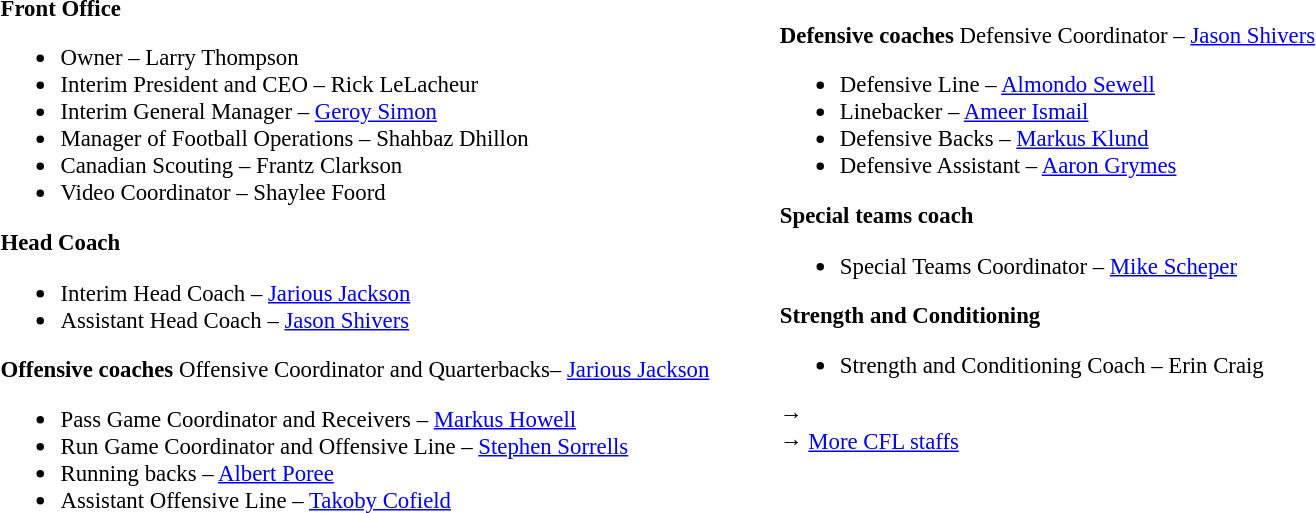<table class="toccolours" style="text-align: left;">
<tr>
<td colspan=7 style="text-align:right;"></td>
</tr>
<tr>
<td style="vertical-align:top;"></td>
<td style="font-size: 95%;vertical-align:top;"><strong>Front Office</strong><br><ul><li>Owner – Larry Thompson</li><li>Interim President and CEO – Rick LeLacheur</li><li>Interim General Manager – <a href='#'>Geroy Simon</a></li><li>Manager of Football Operations – Shahbaz Dhillon</li><li>Canadian Scouting – Frantz Clarkson</li><li>Video Coordinator – Shaylee Foord</li></ul><strong>Head Coach</strong><ul><li>Interim Head Coach – <a href='#'>Jarious Jackson</a></li><li>Assistant Head Coach – <a href='#'>Jason Shivers</a></li></ul><strong>Offensive coaches</strong>
Offensive Coordinator and Quarterbacks– <a href='#'>Jarious Jackson</a><ul><li>Pass Game Coordinator and Receivers – <a href='#'>Markus Howell</a></li><li>Run Game Coordinator and Offensive Line – <a href='#'>Stephen Sorrells</a></li><li>Running backs – <a href='#'>Albert Poree</a></li><li>Assistant Offensive Line – <a href='#'>Takoby Cofield</a></li></ul></td>
<td width="35"> </td>
<td style="vertical-align:top;"></td>
<td style="font-size: 95%;vertical-align:top;"><br><strong>Defensive coaches</strong>
Defensive Coordinator – <a href='#'>Jason Shivers</a><ul><li>Defensive Line – <a href='#'>Almondo Sewell</a></li><li>Linebacker – <a href='#'>Ameer Ismail</a></li><li>Defensive Backs – <a href='#'>Markus Klund</a></li><li>Defensive Assistant – <a href='#'>Aaron Grymes</a></li></ul><strong>Special teams coach</strong><ul><li>Special Teams Coordinator – <a href='#'>Mike Scheper</a></li></ul><strong>Strength and Conditioning</strong><ul><li>Strength and Conditioning Coach – Erin Craig</li></ul>→ <span></span><br>
→ <a href='#'>More CFL staffs</a></td>
</tr>
</table>
